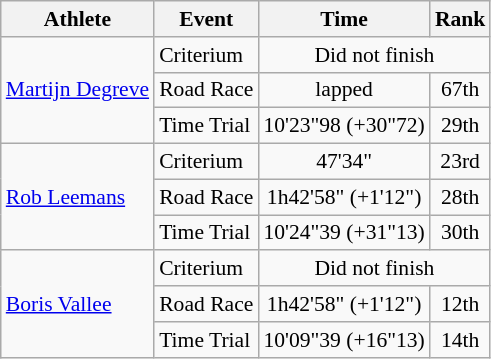<table class=wikitable style="font-size:90%">
<tr>
<th>Athlete</th>
<th>Event</th>
<th>Time</th>
<th>Rank</th>
</tr>
<tr>
<td rowspan="3"><a href='#'>Martijn Degreve</a></td>
<td>Criterium</td>
<td colspan="2" align=center>Did not finish</td>
</tr>
<tr>
<td>Road Race</td>
<td align=center>lapped</td>
<td align=center>67th</td>
</tr>
<tr>
<td>Time Trial</td>
<td align=center>10'23"98 (+30"72)</td>
<td align=center>29th</td>
</tr>
<tr>
<td rowspan="3"><a href='#'>Rob Leemans</a></td>
<td>Criterium</td>
<td align=center>47'34"</td>
<td align=center>23rd</td>
</tr>
<tr>
<td>Road Race</td>
<td align=center>1h42'58" (+1'12")</td>
<td align=center>28th</td>
</tr>
<tr>
<td>Time Trial</td>
<td align=center>10'24"39 (+31"13)</td>
<td align=center>30th</td>
</tr>
<tr>
<td rowspan="3"><a href='#'>Boris Vallee</a></td>
<td>Criterium</td>
<td colspan="2" align=center>Did not finish</td>
</tr>
<tr>
<td>Road Race</td>
<td align=center>1h42'58" (+1'12")</td>
<td align=center>12th</td>
</tr>
<tr>
<td>Time Trial</td>
<td align=center>10'09"39 (+16"13)</td>
<td align=center>14th</td>
</tr>
</table>
